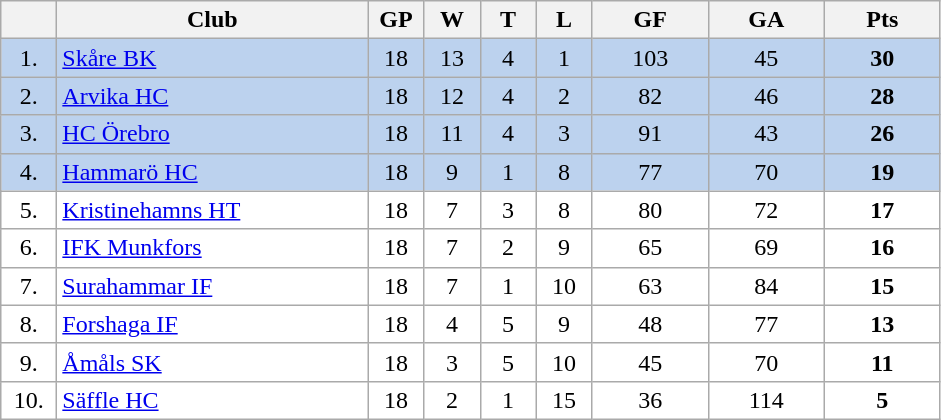<table class="wikitable">
<tr>
<th width="30"></th>
<th width="200">Club</th>
<th width="30">GP</th>
<th width="30">W</th>
<th width="30">T</th>
<th width="30">L</th>
<th width="70">GF</th>
<th width="70">GA</th>
<th width="70">Pts</th>
</tr>
<tr bgcolor="#BCD2EE" align="center">
<td>1.</td>
<td align="left"><a href='#'>Skåre BK</a></td>
<td>18</td>
<td>13</td>
<td>4</td>
<td>1</td>
<td>103</td>
<td>45</td>
<td><strong>30</strong></td>
</tr>
<tr bgcolor="#BCD2EE" align="center">
<td>2.</td>
<td align="left"><a href='#'>Arvika HC</a></td>
<td>18</td>
<td>12</td>
<td>4</td>
<td>2</td>
<td>82</td>
<td>46</td>
<td><strong>28</strong></td>
</tr>
<tr bgcolor="#BCD2EE" align="center">
<td>3.</td>
<td align="left"><a href='#'>HC Örebro</a></td>
<td>18</td>
<td>11</td>
<td>4</td>
<td>3</td>
<td>91</td>
<td>43</td>
<td><strong>26</strong></td>
</tr>
<tr bgcolor="#BCD2EE" align="center">
<td>4.</td>
<td align="left"><a href='#'>Hammarö HC</a></td>
<td>18</td>
<td>9</td>
<td>1</td>
<td>8</td>
<td>77</td>
<td>70</td>
<td><strong>19</strong></td>
</tr>
<tr bgcolor="#FFFFFF" align="center">
<td>5.</td>
<td align="left"><a href='#'>Kristinehamns HT</a></td>
<td>18</td>
<td>7</td>
<td>3</td>
<td>8</td>
<td>80</td>
<td>72</td>
<td><strong>17</strong></td>
</tr>
<tr bgcolor="#FFFFFF" align="center">
<td>6.</td>
<td align="left"><a href='#'>IFK Munkfors</a></td>
<td>18</td>
<td>7</td>
<td>2</td>
<td>9</td>
<td>65</td>
<td>69</td>
<td><strong>16</strong></td>
</tr>
<tr bgcolor="#FFFFFF" align="center">
<td>7.</td>
<td align="left"><a href='#'>Surahammar IF</a></td>
<td>18</td>
<td>7</td>
<td>1</td>
<td>10</td>
<td>63</td>
<td>84</td>
<td><strong>15</strong></td>
</tr>
<tr bgcolor="#FFFFFF" align="center">
<td>8.</td>
<td align="left"><a href='#'>Forshaga IF</a></td>
<td>18</td>
<td>4</td>
<td>5</td>
<td>9</td>
<td>48</td>
<td>77</td>
<td><strong>13</strong></td>
</tr>
<tr bgcolor="#FFFFFF" align="center">
<td>9.</td>
<td align="left"><a href='#'>Åmåls SK</a></td>
<td>18</td>
<td>3</td>
<td>5</td>
<td>10</td>
<td>45</td>
<td>70</td>
<td><strong>11</strong></td>
</tr>
<tr bgcolor="#FFFFFF" align="center">
<td>10.</td>
<td align="left"><a href='#'>Säffle HC</a></td>
<td>18</td>
<td>2</td>
<td>1</td>
<td>15</td>
<td>36</td>
<td>114</td>
<td><strong>5</strong></td>
</tr>
</table>
